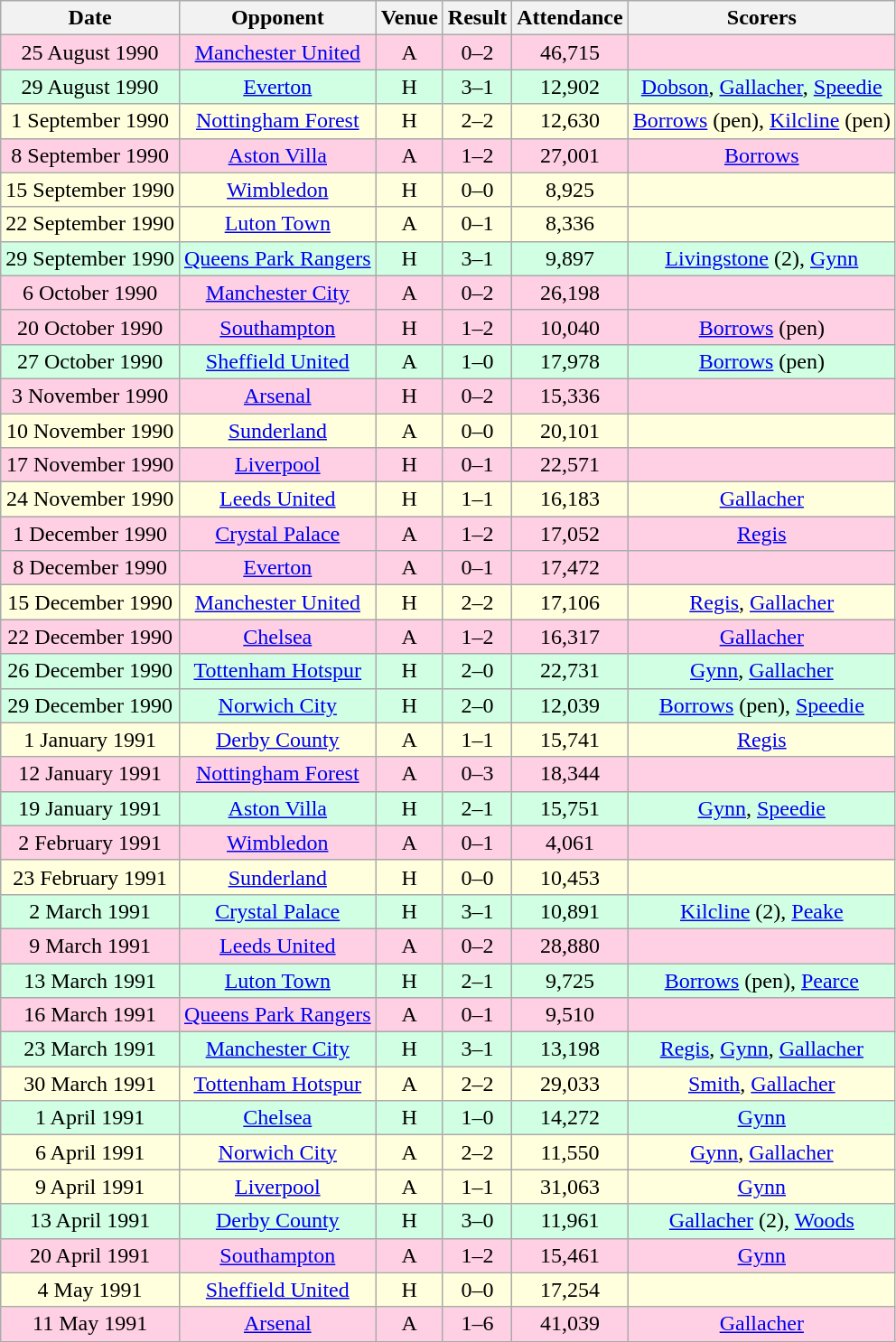<table class="wikitable sortable" style="font-size:100%; text-align:center">
<tr>
<th>Date</th>
<th>Opponent</th>
<th>Venue</th>
<th>Result</th>
<th>Attendance</th>
<th>Scorers</th>
</tr>
<tr style="background-color: #ffd0e3;">
<td>25 August 1990</td>
<td><a href='#'>Manchester United</a></td>
<td>A</td>
<td>0–2</td>
<td>46,715</td>
<td></td>
</tr>
<tr style="background-color: #d0ffe3;">
<td>29 August 1990</td>
<td><a href='#'>Everton</a></td>
<td>H</td>
<td>3–1</td>
<td>12,902</td>
<td><a href='#'>Dobson</a>, <a href='#'>Gallacher</a>, <a href='#'>Speedie</a></td>
</tr>
<tr style="background-color: #ffffdd;">
<td>1 September 1990</td>
<td><a href='#'>Nottingham Forest</a></td>
<td>H</td>
<td>2–2</td>
<td>12,630</td>
<td><a href='#'>Borrows</a> (pen), <a href='#'>Kilcline</a> (pen)</td>
</tr>
<tr style="background-color: #ffd0e3;">
<td>8 September 1990</td>
<td><a href='#'>Aston Villa</a></td>
<td>A</td>
<td>1–2</td>
<td>27,001</td>
<td><a href='#'>Borrows</a></td>
</tr>
<tr style="background-color: #ffffdd;">
<td>15 September 1990</td>
<td><a href='#'>Wimbledon</a></td>
<td>H</td>
<td>0–0</td>
<td>8,925</td>
<td></td>
</tr>
<tr style="background-color: #ffffdd;">
<td>22 September 1990</td>
<td><a href='#'>Luton Town</a></td>
<td>A</td>
<td>0–1</td>
<td>8,336</td>
<td></td>
</tr>
<tr style="background-color: #d0ffe3;">
<td>29 September 1990</td>
<td><a href='#'>Queens Park Rangers</a></td>
<td>H</td>
<td>3–1</td>
<td>9,897</td>
<td><a href='#'>Livingstone</a> (2), <a href='#'>Gynn</a></td>
</tr>
<tr style="background-color: #ffd0e3;">
<td>6 October 1990</td>
<td><a href='#'>Manchester City</a></td>
<td>A</td>
<td>0–2</td>
<td>26,198</td>
<td></td>
</tr>
<tr style="background-color: #ffd0e3;">
<td>20 October 1990</td>
<td><a href='#'>Southampton</a></td>
<td>H</td>
<td>1–2</td>
<td>10,040</td>
<td><a href='#'>Borrows</a> (pen)</td>
</tr>
<tr style="background-color: #d0ffe3;">
<td>27 October 1990</td>
<td><a href='#'>Sheffield United</a></td>
<td>A</td>
<td>1–0</td>
<td>17,978</td>
<td><a href='#'>Borrows</a> (pen)</td>
</tr>
<tr style="background-color: #ffd0e3;">
<td>3 November 1990</td>
<td><a href='#'>Arsenal</a></td>
<td>H</td>
<td>0–2</td>
<td>15,336</td>
<td></td>
</tr>
<tr style="background-color: #ffffdd;">
<td>10 November 1990</td>
<td><a href='#'>Sunderland</a></td>
<td>A</td>
<td>0–0</td>
<td>20,101</td>
<td></td>
</tr>
<tr style="background-color: #ffd0e3;">
<td>17 November 1990</td>
<td><a href='#'>Liverpool</a></td>
<td>H</td>
<td>0–1</td>
<td>22,571</td>
<td></td>
</tr>
<tr style="background-color: #ffffdd;">
<td>24 November 1990</td>
<td><a href='#'>Leeds United</a></td>
<td>H</td>
<td>1–1</td>
<td>16,183</td>
<td><a href='#'>Gallacher</a></td>
</tr>
<tr style="background-color: #ffd0e3;">
<td>1 December 1990</td>
<td><a href='#'>Crystal Palace</a></td>
<td>A</td>
<td>1–2</td>
<td>17,052</td>
<td><a href='#'>Regis</a></td>
</tr>
<tr style="background-color: #ffd0e3;">
<td>8 December 1990</td>
<td><a href='#'>Everton</a></td>
<td>A</td>
<td>0–1</td>
<td>17,472</td>
<td></td>
</tr>
<tr style="background-color: #ffffdd;">
<td>15 December 1990</td>
<td><a href='#'>Manchester United</a></td>
<td>H</td>
<td>2–2</td>
<td>17,106</td>
<td><a href='#'>Regis</a>, <a href='#'>Gallacher</a></td>
</tr>
<tr style="background-color: #ffd0e3;">
<td>22 December 1990</td>
<td><a href='#'>Chelsea</a></td>
<td>A</td>
<td>1–2</td>
<td>16,317</td>
<td><a href='#'>Gallacher</a></td>
</tr>
<tr style="background-color: #d0ffe3;">
<td>26 December 1990</td>
<td><a href='#'>Tottenham Hotspur</a></td>
<td>H</td>
<td>2–0</td>
<td>22,731</td>
<td><a href='#'>Gynn</a>, <a href='#'>Gallacher</a></td>
</tr>
<tr style="background-color: #d0ffe3;">
<td>29 December 1990</td>
<td><a href='#'>Norwich City</a></td>
<td>H</td>
<td>2–0</td>
<td>12,039</td>
<td><a href='#'>Borrows</a> (pen), <a href='#'>Speedie</a></td>
</tr>
<tr style="background-color: #ffffdd;">
<td>1 January 1991</td>
<td><a href='#'>Derby County</a></td>
<td>A</td>
<td>1–1</td>
<td>15,741</td>
<td><a href='#'>Regis</a></td>
</tr>
<tr style="background-color: #ffd0e3;">
<td>12 January 1991</td>
<td><a href='#'>Nottingham Forest</a></td>
<td>A</td>
<td>0–3</td>
<td>18,344</td>
<td></td>
</tr>
<tr style="background-color: #d0ffe3;">
<td>19 January 1991</td>
<td><a href='#'>Aston Villa</a></td>
<td>H</td>
<td>2–1</td>
<td>15,751</td>
<td><a href='#'>Gynn</a>, <a href='#'>Speedie</a></td>
</tr>
<tr style="background-color: #ffd0e3;">
<td>2 February 1991</td>
<td><a href='#'>Wimbledon</a></td>
<td>A</td>
<td>0–1</td>
<td>4,061</td>
<td></td>
</tr>
<tr style="background-color: #ffffdd;">
<td>23 February 1991</td>
<td><a href='#'>Sunderland</a></td>
<td>H</td>
<td>0–0</td>
<td>10,453</td>
<td></td>
</tr>
<tr style="background-color: #d0ffe3;">
<td>2 March 1991</td>
<td><a href='#'>Crystal Palace</a></td>
<td>H</td>
<td>3–1</td>
<td>10,891</td>
<td><a href='#'>Kilcline</a> (2), <a href='#'>Peake</a></td>
</tr>
<tr style="background-color: #ffd0e3;">
<td>9 March 1991</td>
<td><a href='#'>Leeds United</a></td>
<td>A</td>
<td>0–2</td>
<td>28,880</td>
<td></td>
</tr>
<tr style="background-color: #d0ffe3;">
<td>13 March 1991</td>
<td><a href='#'>Luton Town</a></td>
<td>H</td>
<td>2–1</td>
<td>9,725</td>
<td><a href='#'>Borrows</a> (pen), <a href='#'>Pearce</a></td>
</tr>
<tr style="background-color: #ffd0e3;">
<td>16 March 1991</td>
<td><a href='#'>Queens Park Rangers</a></td>
<td>A</td>
<td>0–1</td>
<td>9,510</td>
<td></td>
</tr>
<tr style="background-color: #d0ffe3;">
<td>23 March 1991</td>
<td><a href='#'>Manchester City</a></td>
<td>H</td>
<td>3–1</td>
<td>13,198</td>
<td><a href='#'>Regis</a>, <a href='#'>Gynn</a>, <a href='#'>Gallacher</a></td>
</tr>
<tr style="background-color: #ffffdd;">
<td>30 March 1991</td>
<td><a href='#'>Tottenham Hotspur</a></td>
<td>A</td>
<td>2–2</td>
<td>29,033</td>
<td><a href='#'>Smith</a>, <a href='#'>Gallacher</a></td>
</tr>
<tr style="background-color: #d0ffe3;">
<td>1 April 1991</td>
<td><a href='#'>Chelsea</a></td>
<td>H</td>
<td>1–0</td>
<td>14,272</td>
<td><a href='#'>Gynn</a></td>
</tr>
<tr style="background-color: #ffffdd;">
<td>6 April 1991</td>
<td><a href='#'>Norwich City</a></td>
<td>A</td>
<td>2–2</td>
<td>11,550</td>
<td><a href='#'>Gynn</a>, <a href='#'>Gallacher</a></td>
</tr>
<tr style="background-color: #ffffdd;">
<td>9 April 1991</td>
<td><a href='#'>Liverpool</a></td>
<td>A</td>
<td>1–1</td>
<td>31,063</td>
<td><a href='#'>Gynn</a></td>
</tr>
<tr style="background-color: #d0ffe3;">
<td>13 April 1991</td>
<td><a href='#'>Derby County</a></td>
<td>H</td>
<td>3–0</td>
<td>11,961</td>
<td><a href='#'>Gallacher</a> (2), <a href='#'>Woods</a></td>
</tr>
<tr style="background-color: #ffd0e3;">
<td>20 April 1991</td>
<td><a href='#'>Southampton</a></td>
<td>A</td>
<td>1–2</td>
<td>15,461</td>
<td><a href='#'>Gynn</a></td>
</tr>
<tr style="background-color: #ffffdd;">
<td>4 May 1991</td>
<td><a href='#'>Sheffield United</a></td>
<td>H</td>
<td>0–0</td>
<td>17,254</td>
<td></td>
</tr>
<tr style="background-color: #ffd0e3;">
<td>11 May 1991</td>
<td><a href='#'>Arsenal</a></td>
<td>A</td>
<td>1–6</td>
<td>41,039</td>
<td><a href='#'>Gallacher</a></td>
</tr>
</table>
